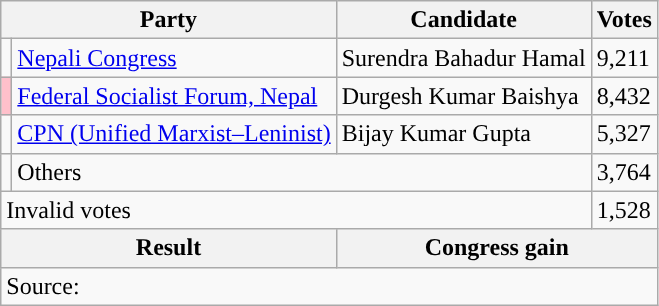<table class="wikitable">
<tr>
<th colspan="2">Party</th>
<th>Candidate</th>
<th>Votes</th>
</tr>
<tr>
<td style="background-color:"></td>
<td><a href='#'>Nepali Congress</a></td>
<td>Surendra Bahadur Hamal</td>
<td>9,211</td>
</tr>
<tr>
<td style="background-color:pink"></td>
<td><a href='#'>Federal Socialist Forum, Nepal</a></td>
<td>Durgesh Kumar Baishya</td>
<td>8,432</td>
</tr>
<tr>
<td style="background-color:"></td>
<td><a href='#'>CPN (Unified Marxist–Leninist)</a></td>
<td>Bijay Kumar Gupta</td>
<td>5,327</td>
</tr>
<tr>
<td></td>
<td colspan="2">Others</td>
<td>3,764</td>
</tr>
<tr>
<td colspan="3">Invalid votes</td>
<td>1,528</td>
</tr>
<tr>
<th colspan="2">Result</th>
<th colspan="2">Congress gain</th>
</tr>
<tr>
<td colspan="4">Source: </td>
</tr>
</table>
